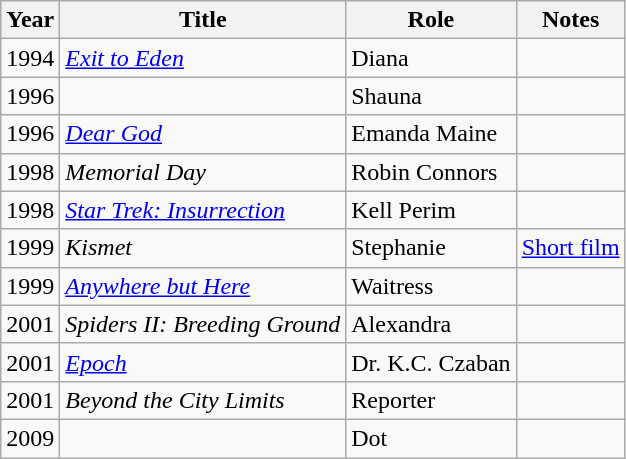<table class="wikitable sortable">
<tr>
<th>Year</th>
<th>Title</th>
<th>Role</th>
<th class="unsortable">Notes</th>
</tr>
<tr>
<td>1994</td>
<td><em><a href='#'>Exit to Eden</a></em></td>
<td>Diana</td>
<td></td>
</tr>
<tr>
<td>1996</td>
<td><em></em></td>
<td>Shauna</td>
<td></td>
</tr>
<tr>
<td>1996</td>
<td><em><a href='#'>Dear God</a></em></td>
<td>Emanda Maine</td>
<td></td>
</tr>
<tr>
<td>1998</td>
<td><em>Memorial Day</em></td>
<td>Robin Connors</td>
<td></td>
</tr>
<tr>
<td>1998</td>
<td><em><a href='#'>Star Trek: Insurrection</a></em></td>
<td>Kell Perim</td>
<td></td>
</tr>
<tr>
<td>1999</td>
<td><em>Kismet</em></td>
<td>Stephanie</td>
<td><a href='#'>Short film</a></td>
</tr>
<tr>
<td>1999</td>
<td><em><a href='#'>Anywhere but Here</a></em></td>
<td>Waitress</td>
<td></td>
</tr>
<tr>
<td>2001</td>
<td><em>Spiders II: Breeding Ground</em></td>
<td>Alexandra</td>
<td></td>
</tr>
<tr>
<td>2001</td>
<td><em><a href='#'>Epoch</a></em></td>
<td>Dr. K.C. Czaban</td>
<td></td>
</tr>
<tr>
<td>2001</td>
<td><em>Beyond the City Limits</em></td>
<td>Reporter</td>
<td></td>
</tr>
<tr>
<td>2009</td>
<td><em></em></td>
<td>Dot</td>
<td></td>
</tr>
</table>
